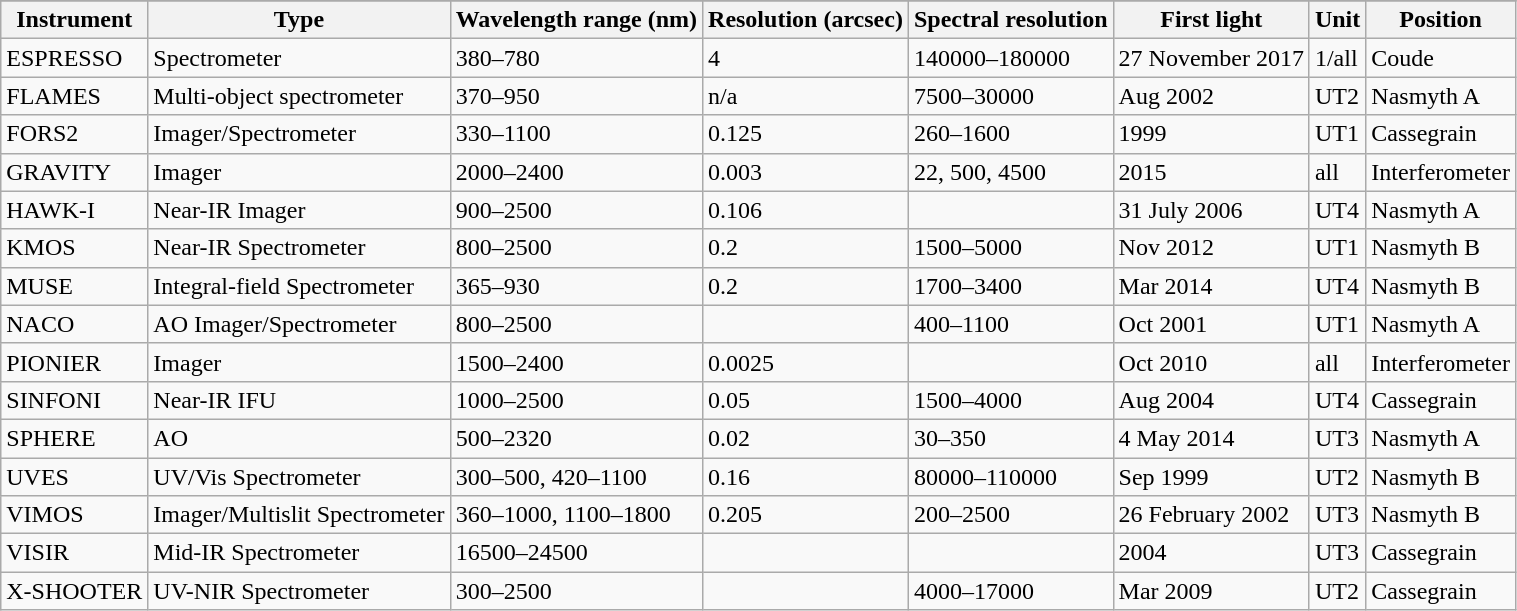<table class="wikitable sortable">
<tr>
</tr>
<tr>
<th>Instrument</th>
<th>Type</th>
<th data-sort-type=number>Wavelength range (nm)</th>
<th data-sort-type=number>Resolution (arcsec)</th>
<th data-sort-type=number>Spectral resolution</th>
<th data-sort-type="isoDate">First light</th>
<th>Unit</th>
<th>Position</th>
</tr>
<tr>
<td>ESPRESSO</td>
<td>Spectrometer</td>
<td>380–780</td>
<td>4</td>
<td>140000–180000</td>
<td data-sort-value="2018-02-01">27 November 2017</td>
<td>1/all</td>
<td>Coude</td>
</tr>
<tr>
<td>FLAMES</td>
<td>Multi-object spectrometer</td>
<td>370–950</td>
<td>n/a</td>
<td>7500–30000</td>
<td data-sort-value="2002-08-01">Aug 2002</td>
<td>UT2</td>
<td>Nasmyth A</td>
</tr>
<tr>
<td>FORS2</td>
<td>Imager/Spectrometer</td>
<td>330–1100</td>
<td>0.125</td>
<td>260–1600</td>
<td data-sort-value="1999-01-01">1999</td>
<td>UT1</td>
<td>Cassegrain</td>
</tr>
<tr>
<td>GRAVITY</td>
<td>Imager</td>
<td>2000–2400</td>
<td>0.003</td>
<td>22, 500, 4500</td>
<td data-sort-value="2015-01-01">2015</td>
<td>all</td>
<td>Interferometer</td>
</tr>
<tr>
<td>HAWK-I</td>
<td>Near-IR Imager</td>
<td>900–2500</td>
<td>0.106</td>
<td></td>
<td data-sort-value="2006-07-31">31 July 2006</td>
<td>UT4</td>
<td>Nasmyth A</td>
</tr>
<tr>
<td>KMOS</td>
<td>Near-IR Spectrometer</td>
<td>800–2500</td>
<td>0.2</td>
<td>1500–5000</td>
<td data-sort-value="2012-11-01">Nov 2012</td>
<td>UT1</td>
<td>Nasmyth B</td>
</tr>
<tr>
<td>MUSE</td>
<td>Integral-field Spectrometer</td>
<td>365–930</td>
<td>0.2</td>
<td>1700–3400</td>
<td data-sort-value="2014-03-01">Mar 2014</td>
<td>UT4</td>
<td>Nasmyth B</td>
</tr>
<tr>
<td>NACO</td>
<td>AO Imager/Spectrometer</td>
<td>800–2500</td>
<td></td>
<td>400–1100</td>
<td data-sort-value="2001-10-01">Oct 2001</td>
<td>UT1</td>
<td>Nasmyth A</td>
</tr>
<tr>
<td>PIONIER</td>
<td>Imager</td>
<td>1500–2400</td>
<td>0.0025</td>
<td></td>
<td data-sort-value="2010-10-01">Oct 2010</td>
<td>all</td>
<td>Interferometer</td>
</tr>
<tr>
<td>SINFONI</td>
<td>Near-IR IFU</td>
<td>1000–2500</td>
<td>0.05</td>
<td>1500–4000</td>
<td data-sort-value="2004-08-01">Aug 2004</td>
<td>UT4</td>
<td>Cassegrain</td>
</tr>
<tr>
<td>SPHERE</td>
<td>AO</td>
<td>500–2320</td>
<td>0.02</td>
<td>30–350</td>
<td data-sort-value="2014-05-04">4 May 2014</td>
<td>UT3</td>
<td>Nasmyth A</td>
</tr>
<tr>
<td>UVES</td>
<td>UV/Vis Spectrometer</td>
<td>300–500, 420–1100</td>
<td>0.16</td>
<td>80000–110000</td>
<td data-sort-value="1999-09-01">Sep 1999</td>
<td>UT2</td>
<td>Nasmyth B</td>
</tr>
<tr>
<td>VIMOS</td>
<td>Imager/Multislit Spectrometer</td>
<td>360–1000, 1100–1800</td>
<td>0.205</td>
<td>200–2500</td>
<td data-sort-value="2002-02-26">26 February 2002</td>
<td>UT3</td>
<td>Nasmyth B</td>
</tr>
<tr>
<td>VISIR</td>
<td>Mid-IR Spectrometer</td>
<td>16500–24500</td>
<td></td>
<td></td>
<td data-sort-value="2004-01-01">2004</td>
<td>UT3</td>
<td>Cassegrain</td>
</tr>
<tr>
<td>X-SHOOTER</td>
<td>UV-NIR Spectrometer</td>
<td>300–2500</td>
<td></td>
<td>4000–17000</td>
<td data-sort-value="2009-03-01">Mar 2009</td>
<td>UT2</td>
<td>Cassegrain</td>
</tr>
</table>
